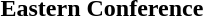<table>
<tr>
<td><strong>Eastern Conference</strong></td>
</tr>
<tr valign="top">
<td width="40%"><br>

</td>
</tr>
</table>
